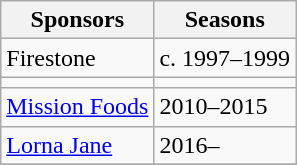<table class="wikitable collapsible">
<tr>
<th>Sponsors</th>
<th>Seasons</th>
</tr>
<tr>
<td>Firestone</td>
<td>c. 1997–1999</td>
</tr>
<tr>
<td></td>
</tr>
<tr>
<td><a href='#'>Mission Foods</a></td>
<td>2010–2015</td>
</tr>
<tr>
<td><a href='#'>Lorna Jane</a></td>
<td>2016–</td>
</tr>
<tr>
</tr>
</table>
